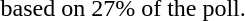<table>
<tr>
<td> based on 27% of the poll.</td>
</tr>
</table>
